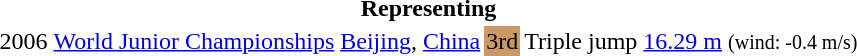<table>
<tr>
<th colspan="6">Representing </th>
</tr>
<tr>
<td>2006</td>
<td><a href='#'>World Junior Championships</a></td>
<td><a href='#'>Beijing</a>, <a href='#'>China</a></td>
<td bgcolor="cc9966">3rd</td>
<td>Triple jump</td>
<td><a href='#'>16.29 m</a>  <small>(wind: -0.4 m/s)</small></td>
</tr>
</table>
